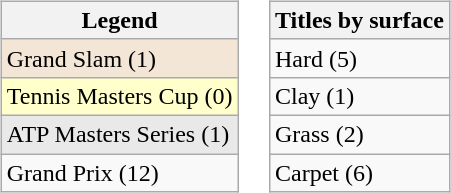<table>
<tr>
<td><br><table class="wikitable">
<tr>
<th>Legend</th>
</tr>
<tr bgcolor="#f3e6d7">
<td>Grand Slam (1)</td>
</tr>
<tr bgcolor="ffffcc">
<td>Tennis Masters Cup (0)</td>
</tr>
<tr bgcolor="#e9e9e9">
<td>ATP Masters Series (1)</td>
</tr>
<tr>
<td>Grand Prix (12)</td>
</tr>
</table>
</td>
<td><br><table class="wikitable">
<tr>
<th>Titles by surface</th>
</tr>
<tr>
<td>Hard (5)</td>
</tr>
<tr>
<td>Clay (1)</td>
</tr>
<tr>
<td>Grass (2)</td>
</tr>
<tr>
<td>Carpet (6)</td>
</tr>
</table>
</td>
</tr>
</table>
